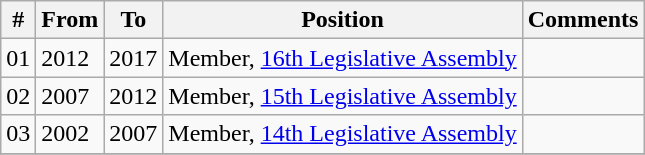<table class="wikitable sortable">
<tr>
<th>#</th>
<th>From</th>
<th>To</th>
<th>Position</th>
<th>Comments</th>
</tr>
<tr>
<td>01</td>
<td>2012</td>
<td>2017</td>
<td>Member, <a href='#'>16th Legislative Assembly</a></td>
<td></td>
</tr>
<tr>
<td>02</td>
<td>2007</td>
<td>2012</td>
<td>Member, <a href='#'>15th Legislative Assembly</a></td>
<td></td>
</tr>
<tr>
<td>03</td>
<td>2002</td>
<td>2007</td>
<td>Member, <a href='#'>14th Legislative Assembly</a></td>
<td></td>
</tr>
<tr>
</tr>
</table>
